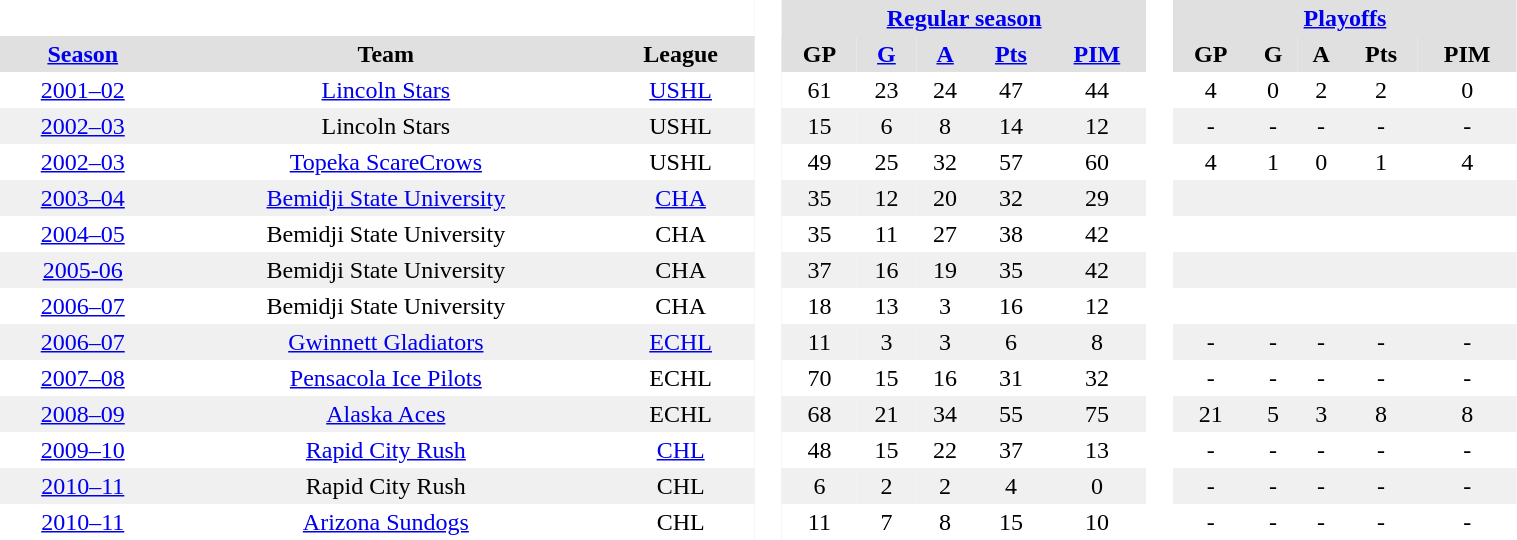<table BORDER="0" CELLPADDING="3" CELLSPACING="0" ID="Table3" width=80%>
<tr bgcolor="#e0e0e0">
<th colspan="3" bgcolor="#ffffff"> </th>
<th rowspan="99" bgcolor="#ffffff"> </th>
<th colspan="5"><a href='#'>Regular season</a></th>
<th rowspan="99" bgcolor="#ffffff"> </th>
<th colspan="5"><a href='#'>Playoffs</a></th>
</tr>
<tr bgcolor="#e0e0e0">
<th><a href='#'>Season</a></th>
<th>Team</th>
<th>League</th>
<th>GP</th>
<th><a href='#'>G</a></th>
<th><a href='#'>A</a></th>
<th><a href='#'>Pts</a></th>
<th><a href='#'>PIM</a></th>
<th>GP</th>
<th>G</th>
<th>A</th>
<th>Pts</th>
<th>PIM</th>
</tr>
<tr ALIGN="center">
<td><a href='#'>2001–02</a></td>
<td><a href='#'>Lincoln Stars</a></td>
<td><a href='#'>USHL</a></td>
<td>61</td>
<td>23</td>
<td>24</td>
<td>47</td>
<td>44</td>
<td>4</td>
<td>0</td>
<td>2</td>
<td>2</td>
<td>0</td>
</tr>
<tr ALIGN="center" bgcolor="#f0f0f0">
<td><a href='#'>2002–03</a></td>
<td>Lincoln Stars</td>
<td>USHL</td>
<td>15</td>
<td>6</td>
<td>8</td>
<td>14</td>
<td>12</td>
<td>-</td>
<td>-</td>
<td>-</td>
<td>-</td>
<td>-</td>
</tr>
<tr ALIGN="center">
<td><a href='#'>2002–03</a></td>
<td><a href='#'>Topeka ScareCrows</a></td>
<td>USHL</td>
<td>49</td>
<td>25</td>
<td>32</td>
<td>57</td>
<td>60</td>
<td>4</td>
<td>1</td>
<td>0</td>
<td>1</td>
<td>4</td>
</tr>
<tr ALIGN="center" bgcolor="#f0f0f0">
<td><a href='#'>2003–04</a></td>
<td><a href='#'>Bemidji State University</a></td>
<td><a href='#'>CHA</a></td>
<td>35</td>
<td>12</td>
<td>20</td>
<td>32</td>
<td>29</td>
<td></td>
<td></td>
<td></td>
<td></td>
<td></td>
</tr>
<tr ALIGN="center">
<td><a href='#'>2004–05</a></td>
<td>Bemidji State University</td>
<td>CHA</td>
<td>35</td>
<td>11</td>
<td>27</td>
<td>38</td>
<td>42</td>
<td></td>
<td></td>
<td></td>
<td></td>
<td></td>
</tr>
<tr ALIGN="center" bgcolor="#f0f0f0">
<td><a href='#'>2005-06</a></td>
<td>Bemidji State University</td>
<td>CHA</td>
<td>37</td>
<td>16</td>
<td>19</td>
<td>35</td>
<td>42</td>
<td></td>
<td></td>
<td></td>
<td></td>
<td></td>
</tr>
<tr ALIGN="center">
<td><a href='#'>2006–07</a></td>
<td>Bemidji State University</td>
<td>CHA</td>
<td>18</td>
<td>13</td>
<td>3</td>
<td>16</td>
<td>12</td>
<td></td>
<td></td>
<td></td>
<td></td>
<td></td>
</tr>
<tr ALIGN="center" bgcolor="#f0f0f0">
<td><a href='#'>2006–07</a></td>
<td><a href='#'>Gwinnett Gladiators</a></td>
<td><a href='#'>ECHL</a></td>
<td>11</td>
<td>3</td>
<td>3</td>
<td>6</td>
<td>8</td>
<td>-</td>
<td>-</td>
<td>-</td>
<td>-</td>
<td>-</td>
</tr>
<tr ALIGN="center" bgcolor=>
<td><a href='#'>2007–08</a></td>
<td><a href='#'>Pensacola Ice Pilots</a></td>
<td>ECHL</td>
<td>70</td>
<td>15</td>
<td>16</td>
<td>31</td>
<td>32</td>
<td>-</td>
<td>-</td>
<td>-</td>
<td>-</td>
<td>-</td>
</tr>
<tr ALIGN="center" bgcolor="#f0f0f0">
<td><a href='#'>2008–09</a></td>
<td><a href='#'>Alaska Aces</a></td>
<td>ECHL</td>
<td>68</td>
<td>21</td>
<td>34</td>
<td>55</td>
<td>75</td>
<td>21</td>
<td>5</td>
<td>3</td>
<td>8</td>
<td>8</td>
</tr>
<tr ALIGN="center" bgcolor=>
<td><a href='#'>2009–10</a></td>
<td><a href='#'>Rapid City Rush</a></td>
<td><a href='#'>CHL</a></td>
<td>48</td>
<td>15</td>
<td>22</td>
<td>37</td>
<td>13</td>
<td>-</td>
<td>-</td>
<td>-</td>
<td>-</td>
<td>-</td>
</tr>
<tr ALIGN="center" bgcolor="#f0f0f0">
<td><a href='#'>2010–11</a></td>
<td>Rapid City Rush</td>
<td>CHL</td>
<td>6</td>
<td>2</td>
<td>2</td>
<td>4</td>
<td>0</td>
<td>-</td>
<td>-</td>
<td>-</td>
<td>-</td>
<td>-</td>
</tr>
<tr ALIGN="center" bgcolor=>
<td><a href='#'>2010–11</a></td>
<td><a href='#'>Arizona Sundogs</a></td>
<td>CHL</td>
<td>11</td>
<td>7</td>
<td>8</td>
<td>15</td>
<td>10</td>
<td>-</td>
<td>-</td>
<td>-</td>
<td>-</td>
<td>-</td>
</tr>
</table>
